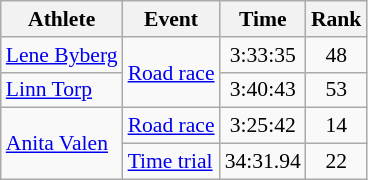<table class=wikitable style="font-size:90%">
<tr>
<th>Athlete</th>
<th>Event</th>
<th>Time</th>
<th>Rank</th>
</tr>
<tr align=center>
<td align=left><a href='#'>Lene Byberg</a></td>
<td align=left rowspan=2><a href='#'>Road race</a></td>
<td>3:33:35</td>
<td>48</td>
</tr>
<tr align=center>
<td align=left><a href='#'>Linn Torp</a></td>
<td>3:40:43</td>
<td>53</td>
</tr>
<tr align=center>
<td align=left rowspan=2><a href='#'>Anita Valen</a></td>
<td align=left><a href='#'>Road race</a></td>
<td>3:25:42</td>
<td>14</td>
</tr>
<tr align=center>
<td align=left><a href='#'>Time trial</a></td>
<td>34:31.94</td>
<td>22</td>
</tr>
</table>
